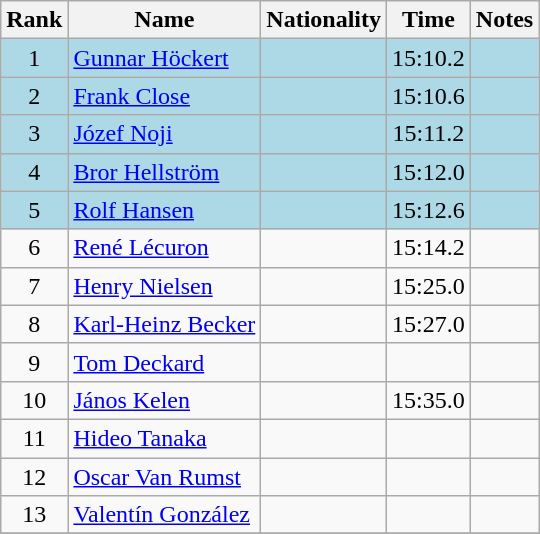<table class="wikitable sortable" style="text-align:center">
<tr>
<th>Rank</th>
<th>Name</th>
<th>Nationality</th>
<th>Time</th>
<th>Notes</th>
</tr>
<tr bgcolor=lightblue>
<td>1</td>
<td align=left><a href='#'>Gunnar Höckert</a></td>
<td align=left></td>
<td>15:10.2</td>
<td></td>
</tr>
<tr bgcolor=lightblue>
<td>2</td>
<td align=left><a href='#'>Frank Close</a></td>
<td align=left></td>
<td>15:10.6</td>
<td></td>
</tr>
<tr bgcolor=lightblue>
<td>3</td>
<td align=left><a href='#'>Józef Noji</a></td>
<td align=left></td>
<td>15:11.2</td>
<td></td>
</tr>
<tr bgcolor=lightblue>
<td>4</td>
<td align=left><a href='#'>Bror Hellström</a></td>
<td align=left></td>
<td>15:12.0</td>
<td></td>
</tr>
<tr bgcolor=lightblue>
<td>5</td>
<td align=left><a href='#'>Rolf Hansen</a></td>
<td align=left></td>
<td>15:12.6</td>
<td></td>
</tr>
<tr>
<td>6</td>
<td align=left><a href='#'>René Lécuron</a></td>
<td align=left></td>
<td>15:14.2</td>
<td></td>
</tr>
<tr>
<td>7</td>
<td align=left><a href='#'>Henry Nielsen</a></td>
<td align=left></td>
<td>15:25.0</td>
<td></td>
</tr>
<tr>
<td>8</td>
<td align=left><a href='#'>Karl-Heinz Becker</a></td>
<td align=left></td>
<td>15:27.0</td>
<td></td>
</tr>
<tr>
<td>9</td>
<td align=left><a href='#'>Tom Deckard</a></td>
<td align=left></td>
<td></td>
<td></td>
</tr>
<tr>
<td>10</td>
<td align=left><a href='#'>János Kelen</a></td>
<td align=left></td>
<td>15:35.0</td>
<td></td>
</tr>
<tr>
<td>11</td>
<td align=left><a href='#'>Hideo Tanaka</a></td>
<td align=left></td>
<td></td>
<td></td>
</tr>
<tr>
<td>12</td>
<td align=left><a href='#'>Oscar Van Rumst</a></td>
<td align=left></td>
<td></td>
<td></td>
</tr>
<tr>
<td>13</td>
<td align=left><a href='#'>Valentín González</a></td>
<td align=left></td>
<td></td>
<td></td>
</tr>
<tr>
</tr>
</table>
